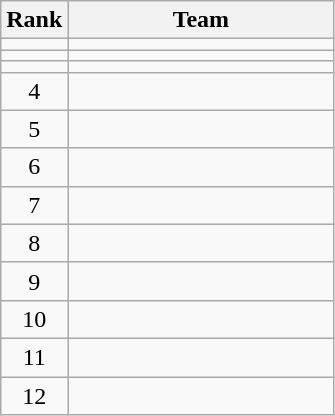<table class="wikitable">
<tr>
<th>Rank</th>
<th width=170>Team</th>
</tr>
<tr>
<td align=center></td>
<td></td>
</tr>
<tr>
<td align=center></td>
<td></td>
</tr>
<tr>
<td align=center></td>
<td></td>
</tr>
<tr>
<td align=center>4</td>
<td></td>
</tr>
<tr>
<td align=center>5</td>
<td></td>
</tr>
<tr>
<td align=center>6</td>
<td></td>
</tr>
<tr>
<td align=center>7</td>
<td></td>
</tr>
<tr>
<td align=center>8</td>
<td></td>
</tr>
<tr>
<td align=center>9</td>
<td></td>
</tr>
<tr>
<td align=center>10</td>
<td></td>
</tr>
<tr>
<td align=center>11</td>
<td></td>
</tr>
<tr>
<td align=center>12</td>
<td></td>
</tr>
</table>
